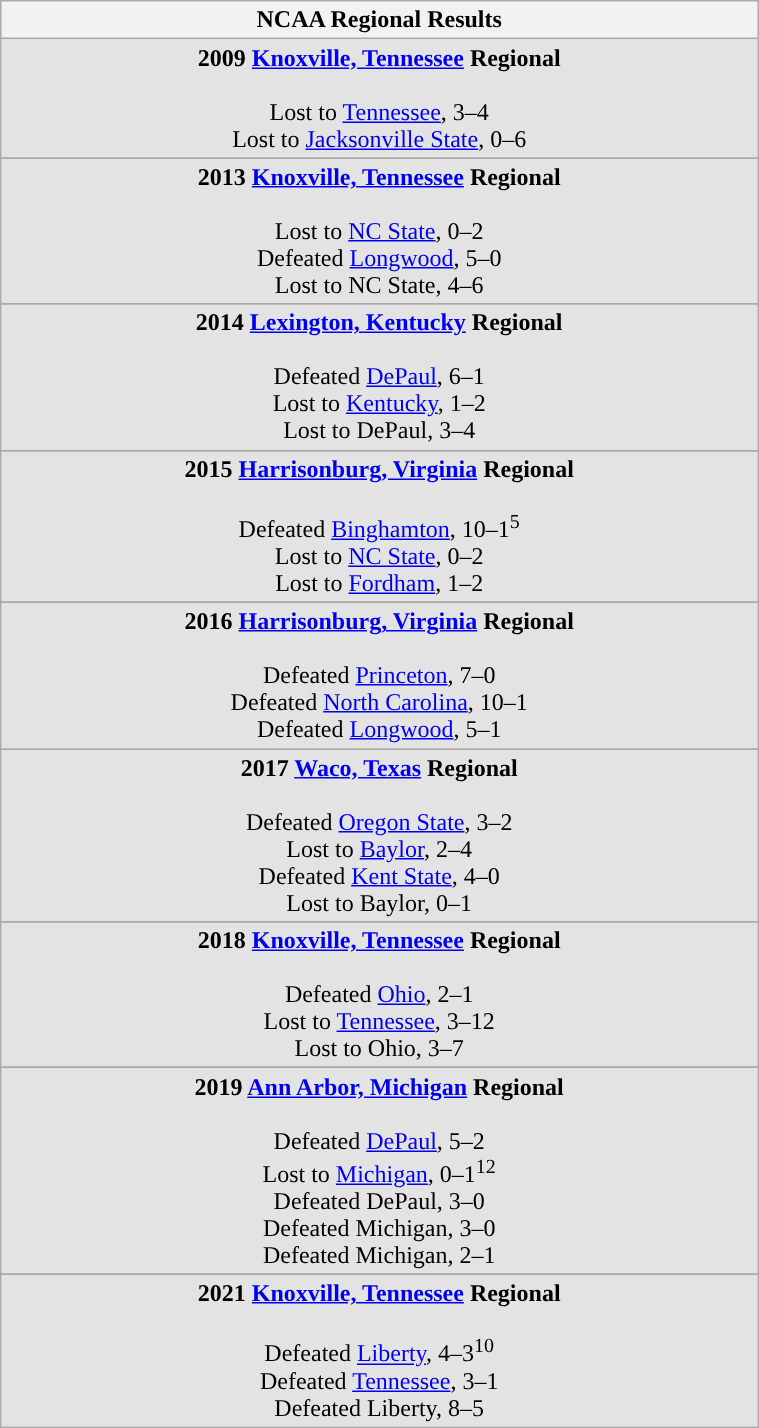<table Class="wikitable" width="40%">
<tr>
<th>NCAA Regional Results</th>
</tr>
<tr style="background: #e3e3e3;">
<td align="center"><strong>2009 <a href='#'>Knoxville, Tennessee</a> Regional</strong><br><br>Lost to <a href='#'>Tennessee</a>, 3–4<br>
Lost to <a href='#'>Jacksonville State</a>, 0–6<br></td>
</tr>
<tr>
</tr>
<tr style="background: #e3e3e3;">
<td align="center"><strong>2013 <a href='#'>Knoxville, Tennessee</a> Regional</strong><br><br>Lost to <a href='#'>NC State</a>, 0–2<br>
Defeated <a href='#'>Longwood</a>, 5–0<br>
Lost to NC State, 4–6<br></td>
</tr>
<tr>
</tr>
<tr style="background: #e3e3e3;">
<td align="center"><strong>2014 <a href='#'>Lexington, Kentucky</a> Regional</strong><br><br>Defeated <a href='#'>DePaul</a>, 6–1<br>
Lost to <a href='#'>Kentucky</a>, 1–2<br>
Lost to DePaul, 3–4<br></td>
</tr>
<tr>
</tr>
<tr style="background: #e3e3e3;">
<td align="center"><strong>2015 <a href='#'>Harrisonburg, Virginia</a> Regional</strong><br><br>Defeated <a href='#'>Binghamton</a>, 10–1<sup>5</sup><br>
Lost to <a href='#'>NC State</a>, 0–2<br>
Lost to <a href='#'>Fordham</a>, 1–2<br></td>
</tr>
<tr>
</tr>
<tr style="background: #e3e3e3;">
<td align="center"><strong>2016 <a href='#'>Harrisonburg, Virginia</a> Regional</strong><br><br>Defeated <a href='#'>Princeton</a>, 7–0<br>
Defeated <a href='#'>North Carolina</a>, 10–1<br>
Defeated <a href='#'>Longwood</a>, 5–1<br></td>
</tr>
<tr>
</tr>
<tr style="background: #e3e3e3;">
<td align="center"><strong>2017 <a href='#'>Waco, Texas</a> Regional</strong><br><br>Defeated <a href='#'>Oregon State</a>, 3–2<br>
Lost to <a href='#'>Baylor</a>, 2–4<br>
Defeated <a href='#'>Kent State</a>, 4–0<br>
Lost to Baylor, 0–1<br></td>
</tr>
<tr>
</tr>
<tr style="background: #e3e3e3;">
<td align="center"><strong>2018 <a href='#'>Knoxville, Tennessee</a> Regional</strong><br><br>Defeated <a href='#'>Ohio</a>, 2–1<br>
Lost to <a href='#'>Tennessee</a>, 3–12<br>
Lost to Ohio, 3–7<br></td>
</tr>
<tr>
</tr>
<tr style="background: #e3e3e3;">
<td align="center"><strong>2019 <a href='#'>Ann Arbor, Michigan</a> Regional</strong><br><br>Defeated <a href='#'>DePaul</a>, 5–2<br>
Lost to <a href='#'>Michigan</a>, 0–1<sup>12</sup><br>
Defeated DePaul, 3–0<br>
Defeated Michigan, 3–0<br>
Defeated Michigan, 2–1<br></td>
</tr>
<tr>
</tr>
<tr style="background: #e3e3e3;">
<td align="center"><strong>2021 <a href='#'>Knoxville, Tennessee</a> Regional</strong><br><br>Defeated <a href='#'>Liberty</a>, 4–3<sup>10</sup><br>
Defeated <a href='#'>Tennessee</a>, 3–1<br>
Defeated Liberty, 8–5<br></td>
</tr>
</table>
